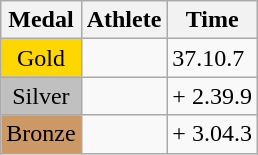<table class="wikitable">
<tr>
<th>Medal</th>
<th>Athlete</th>
<th>Time</th>
</tr>
<tr>
<td style="text-align:center;background-color:gold;">Gold</td>
<td></td>
<td>37.10.7</td>
</tr>
<tr>
<td style="text-align:center;background-color:silver;">Silver</td>
<td></td>
<td>+ 2.39.9</td>
</tr>
<tr>
<td style="text-align:center;background-color:#CC9966;">Bronze</td>
<td></td>
<td>+ 3.04.3</td>
</tr>
</table>
